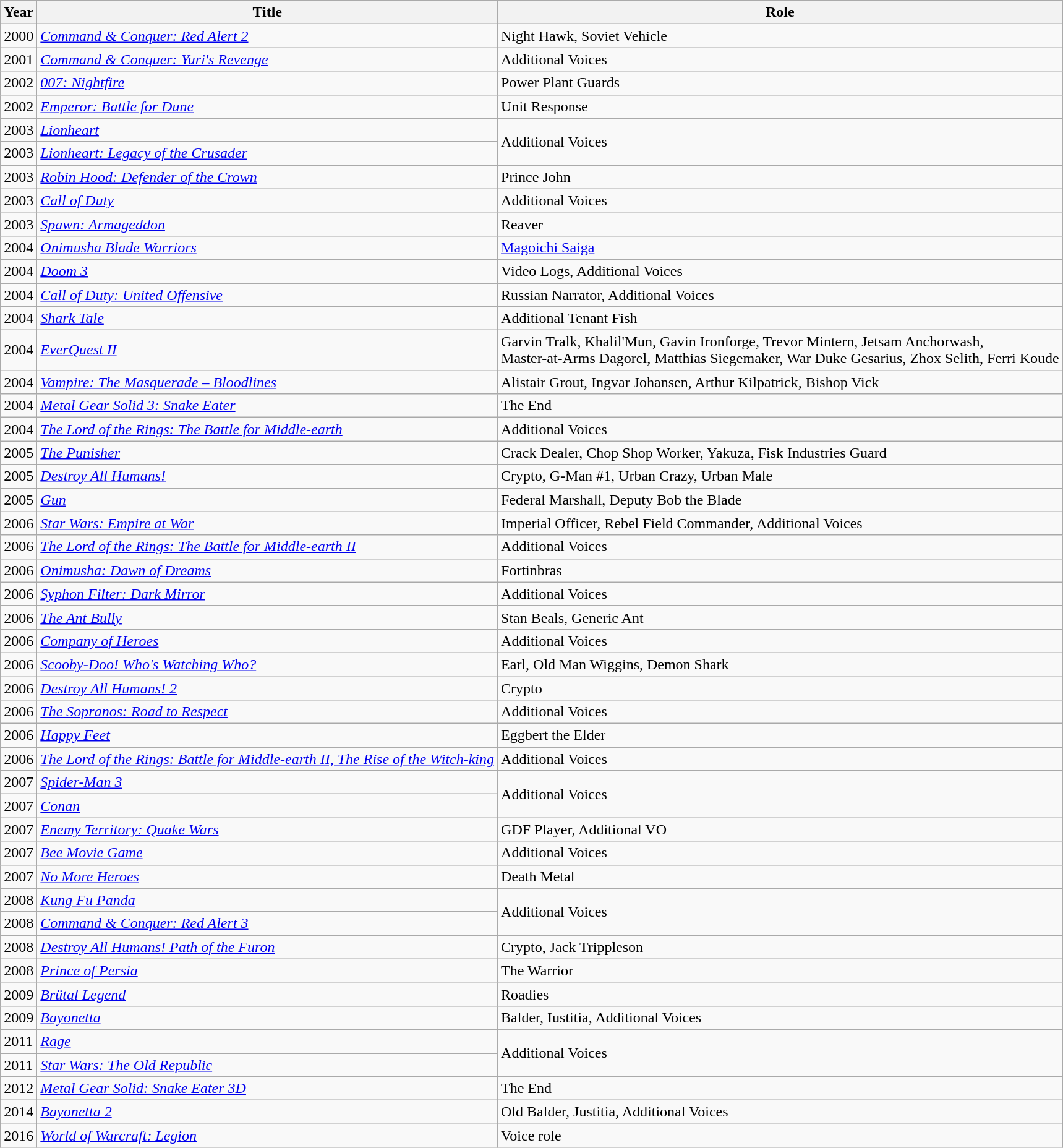<table class="wikitable sortable">
<tr>
<th>Year</th>
<th>Title</th>
<th>Role</th>
</tr>
<tr>
<td>2000</td>
<td><em><a href='#'>Command & Conquer: Red Alert 2</a></em></td>
<td>Night Hawk, Soviet Vehicle</td>
</tr>
<tr>
<td>2001</td>
<td><em><a href='#'>Command & Conquer: Yuri's Revenge</a></em></td>
<td>Additional Voices</td>
</tr>
<tr>
<td>2002</td>
<td><em><a href='#'>007: Nightfire</a></em></td>
<td>Power Plant Guards</td>
</tr>
<tr>
<td>2002</td>
<td><em><a href='#'>Emperor: Battle for Dune</a></em></td>
<td>Unit Response</td>
</tr>
<tr>
<td>2003</td>
<td><em><a href='#'>Lionheart</a></em></td>
<td rowspan="2">Additional Voices</td>
</tr>
<tr>
<td>2003</td>
<td><em><a href='#'>Lionheart: Legacy of the Crusader</a></em></td>
</tr>
<tr>
<td>2003</td>
<td><em><a href='#'>Robin Hood: Defender of the Crown</a></em></td>
<td>Prince John</td>
</tr>
<tr>
<td>2003</td>
<td><em><a href='#'>Call of Duty</a></em></td>
<td>Additional Voices</td>
</tr>
<tr>
<td>2003</td>
<td><em><a href='#'>Spawn: Armageddon</a></em></td>
<td>Reaver</td>
</tr>
<tr>
<td>2004</td>
<td><em><a href='#'>Onimusha Blade Warriors</a></em></td>
<td><a href='#'>Magoichi Saiga</a></td>
</tr>
<tr>
<td>2004</td>
<td><em><a href='#'>Doom 3</a></em></td>
<td>Video Logs, Additional Voices</td>
</tr>
<tr>
<td>2004</td>
<td><em><a href='#'>Call of Duty: United Offensive</a></em></td>
<td>Russian Narrator, Additional Voices</td>
</tr>
<tr>
<td>2004</td>
<td><em><a href='#'>Shark Tale</a></em></td>
<td>Additional Tenant Fish</td>
</tr>
<tr>
<td>2004</td>
<td><em><a href='#'>EverQuest II</a></em></td>
<td>Garvin Tralk, Khalil'Mun, Gavin Ironforge, Trevor Mintern, Jetsam Anchorwash,<br>Master-at-Arms Dagorel, Matthias Siegemaker, War Duke Gesarius, Zhox Selith, Ferri Koude</td>
</tr>
<tr>
<td>2004</td>
<td><em><a href='#'>Vampire: The Masquerade – Bloodlines</a></em></td>
<td>Alistair Grout, Ingvar Johansen, Arthur Kilpatrick, Bishop Vick</td>
</tr>
<tr>
<td>2004</td>
<td><em><a href='#'>Metal Gear Solid 3: Snake Eater</a></em></td>
<td>The End</td>
</tr>
<tr>
<td>2004</td>
<td><em><a href='#'>The Lord of the Rings: The Battle for Middle-earth</a></em></td>
<td>Additional Voices</td>
</tr>
<tr>
<td>2005</td>
<td><em><a href='#'>The Punisher</a></em></td>
<td>Crack Dealer, Chop Shop Worker, Yakuza, Fisk Industries Guard</td>
</tr>
<tr>
<td>2005</td>
<td><em><a href='#'>Destroy All Humans!</a></em></td>
<td>Crypto, G-Man #1, Urban Crazy, Urban Male</td>
</tr>
<tr>
<td>2005</td>
<td><em><a href='#'>Gun</a></em></td>
<td>Federal Marshall, Deputy Bob the Blade</td>
</tr>
<tr>
<td>2006</td>
<td><em><a href='#'>Star Wars: Empire at War</a></em></td>
<td>Imperial Officer, Rebel Field Commander, Additional Voices</td>
</tr>
<tr>
<td>2006</td>
<td><em><a href='#'>The Lord of the Rings: The Battle for Middle-earth II</a></em></td>
<td>Additional Voices</td>
</tr>
<tr>
<td>2006</td>
<td><em><a href='#'>Onimusha: Dawn of Dreams</a></em></td>
<td>Fortinbras</td>
</tr>
<tr>
<td>2006</td>
<td><em><a href='#'>Syphon Filter: Dark Mirror</a></em></td>
<td>Additional Voices</td>
</tr>
<tr>
<td>2006</td>
<td><em><a href='#'>The Ant Bully</a></em></td>
<td>Stan Beals, Generic Ant</td>
</tr>
<tr>
<td>2006</td>
<td><em><a href='#'>Company of Heroes</a></em></td>
<td>Additional Voices</td>
</tr>
<tr>
<td>2006</td>
<td><em><a href='#'>Scooby-Doo! Who's Watching Who?</a></em></td>
<td>Earl, Old Man Wiggins, Demon Shark</td>
</tr>
<tr>
<td>2006</td>
<td><em><a href='#'>Destroy All Humans! 2</a></em></td>
<td>Crypto</td>
</tr>
<tr>
<td>2006</td>
<td><em><a href='#'>The Sopranos: Road to Respect</a></em></td>
<td>Additional Voices</td>
</tr>
<tr>
<td>2006</td>
<td><em><a href='#'>Happy Feet</a></em></td>
<td>Eggbert the Elder</td>
</tr>
<tr>
<td>2006</td>
<td><em><a href='#'>The Lord of the Rings: Battle for Middle-earth II, The Rise of the Witch-king</a></em></td>
<td>Additional Voices</td>
</tr>
<tr>
<td>2007</td>
<td><em><a href='#'>Spider-Man 3</a></em></td>
<td rowspan="2">Additional Voices</td>
</tr>
<tr>
<td>2007</td>
<td><em><a href='#'>Conan</a></em></td>
</tr>
<tr>
<td>2007</td>
<td><em><a href='#'>Enemy Territory: Quake Wars</a></em></td>
<td>GDF Player, Additional VO</td>
</tr>
<tr>
<td>2007</td>
<td><em><a href='#'>Bee Movie Game</a></em></td>
<td>Additional Voices</td>
</tr>
<tr>
<td>2007</td>
<td><em><a href='#'>No More Heroes</a></em></td>
<td>Death Metal</td>
</tr>
<tr>
<td>2008</td>
<td><em><a href='#'>Kung Fu Panda</a></em></td>
<td rowspan="2">Additional Voices</td>
</tr>
<tr>
<td>2008</td>
<td><em><a href='#'>Command & Conquer: Red Alert 3</a></em></td>
</tr>
<tr>
<td>2008</td>
<td><em><a href='#'>Destroy All Humans! Path of the Furon</a></em></td>
<td>Crypto, Jack Trippleson</td>
</tr>
<tr>
<td>2008</td>
<td><em><a href='#'>Prince of Persia</a></em></td>
<td>The Warrior</td>
</tr>
<tr>
<td>2009</td>
<td><em><a href='#'>Brütal Legend</a></em></td>
<td>Roadies</td>
</tr>
<tr>
<td>2009</td>
<td><em><a href='#'>Bayonetta</a></em></td>
<td>Balder, Iustitia, Additional Voices</td>
</tr>
<tr>
<td>2011</td>
<td><em><a href='#'>Rage</a></em></td>
<td rowspan="2">Additional Voices</td>
</tr>
<tr>
<td>2011</td>
<td><em><a href='#'>Star Wars: The Old Republic</a></em></td>
</tr>
<tr>
<td>2012</td>
<td><em><a href='#'>Metal Gear Solid: Snake Eater 3D</a></em></td>
<td>The End</td>
</tr>
<tr>
<td>2014</td>
<td><em><a href='#'>Bayonetta 2</a></em></td>
<td>Old Balder, Justitia, Additional Voices</td>
</tr>
<tr>
<td>2016</td>
<td><em><a href='#'>World of Warcraft: Legion</a></em></td>
<td>Voice role</td>
</tr>
</table>
